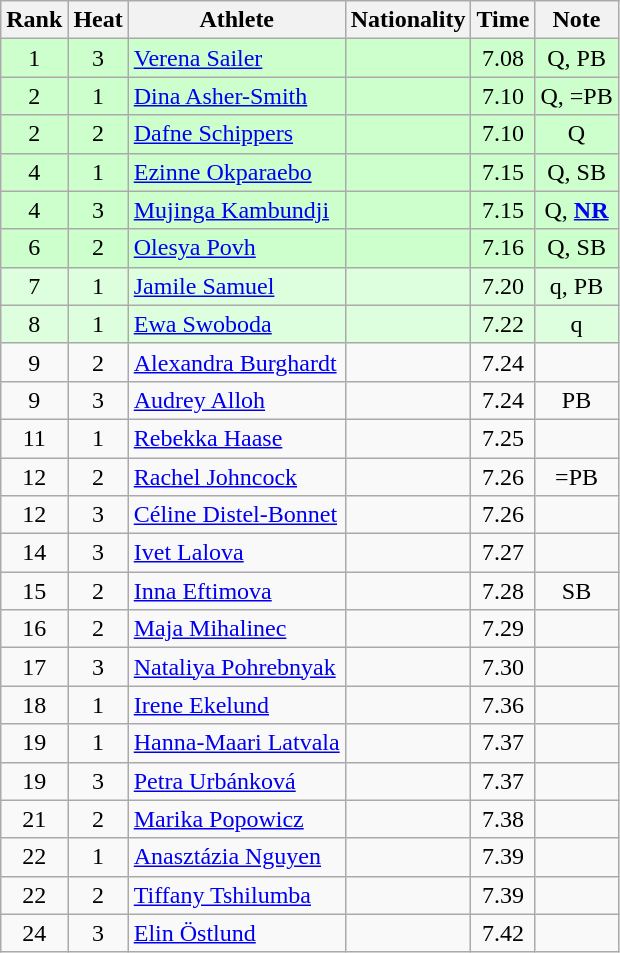<table class="wikitable sortable" style="text-align:center">
<tr>
<th>Rank</th>
<th>Heat</th>
<th>Athlete</th>
<th>Nationality</th>
<th>Time</th>
<th>Note</th>
</tr>
<tr bgcolor=ccffcc>
<td>1</td>
<td>3</td>
<td align=left><a href='#'>Verena Sailer</a></td>
<td align=left></td>
<td>7.08</td>
<td>Q, PB</td>
</tr>
<tr bgcolor=ccffcc>
<td>2</td>
<td>1</td>
<td align=left><a href='#'>Dina Asher-Smith</a></td>
<td align=left></td>
<td>7.10</td>
<td>Q, =PB</td>
</tr>
<tr bgcolor=ccffcc>
<td>2</td>
<td>2</td>
<td align=left><a href='#'>Dafne Schippers</a></td>
<td align=left></td>
<td>7.10</td>
<td>Q</td>
</tr>
<tr bgcolor=ccffcc>
<td>4</td>
<td>1</td>
<td align=left><a href='#'>Ezinne Okparaebo</a></td>
<td align=left></td>
<td>7.15</td>
<td>Q, SB</td>
</tr>
<tr bgcolor=ccffcc>
<td>4</td>
<td>3</td>
<td align=left><a href='#'>Mujinga Kambundji</a></td>
<td align=left></td>
<td>7.15</td>
<td>Q, <strong><a href='#'>NR</a></strong></td>
</tr>
<tr bgcolor=ccffcc>
<td>6</td>
<td>2</td>
<td align=left><a href='#'>Olesya Povh</a></td>
<td align=left></td>
<td>7.16</td>
<td>Q, SB</td>
</tr>
<tr bgcolor=ddffdd>
<td>7</td>
<td>1</td>
<td align=left><a href='#'>Jamile Samuel</a></td>
<td align=left></td>
<td>7.20</td>
<td>q, PB</td>
</tr>
<tr bgcolor=ddffdd>
<td>8</td>
<td>1</td>
<td align=left><a href='#'>Ewa Swoboda</a></td>
<td align=left></td>
<td>7.22</td>
<td>q</td>
</tr>
<tr>
<td>9</td>
<td>2</td>
<td align=left><a href='#'>Alexandra Burghardt</a></td>
<td align=left></td>
<td>7.24</td>
<td></td>
</tr>
<tr>
<td>9</td>
<td>3</td>
<td align=left><a href='#'>Audrey Alloh</a></td>
<td align=left></td>
<td>7.24</td>
<td>PB</td>
</tr>
<tr>
<td>11</td>
<td>1</td>
<td align=left><a href='#'>Rebekka Haase</a></td>
<td align=left></td>
<td>7.25</td>
<td></td>
</tr>
<tr>
<td>12</td>
<td>2</td>
<td align=left><a href='#'>Rachel Johncock</a></td>
<td align=left></td>
<td>7.26</td>
<td>=PB</td>
</tr>
<tr>
<td>12</td>
<td>3</td>
<td align=left><a href='#'>Céline Distel-Bonnet</a></td>
<td align=left></td>
<td>7.26</td>
<td></td>
</tr>
<tr>
<td>14</td>
<td>3</td>
<td align=left><a href='#'>Ivet Lalova</a></td>
<td align=left></td>
<td>7.27</td>
<td></td>
</tr>
<tr>
<td>15</td>
<td>2</td>
<td align=left><a href='#'>Inna Eftimova</a></td>
<td align=left></td>
<td>7.28</td>
<td>SB</td>
</tr>
<tr>
<td>16</td>
<td>2</td>
<td align=left><a href='#'>Maja Mihalinec</a></td>
<td align=left></td>
<td>7.29</td>
<td></td>
</tr>
<tr>
<td>17</td>
<td>3</td>
<td align=left><a href='#'>Nataliya Pohrebnyak</a></td>
<td align=left></td>
<td>7.30</td>
<td></td>
</tr>
<tr>
<td>18</td>
<td>1</td>
<td align=left><a href='#'>Irene Ekelund</a></td>
<td align=left></td>
<td>7.36</td>
<td></td>
</tr>
<tr>
<td>19</td>
<td>1</td>
<td align=left><a href='#'>Hanna-Maari Latvala</a></td>
<td align=left></td>
<td>7.37</td>
<td></td>
</tr>
<tr>
<td>19</td>
<td>3</td>
<td align=left><a href='#'>Petra Urbánková</a></td>
<td align=left></td>
<td>7.37</td>
<td></td>
</tr>
<tr>
<td>21</td>
<td>2</td>
<td align=left><a href='#'>Marika Popowicz</a></td>
<td align=left></td>
<td>7.38</td>
<td></td>
</tr>
<tr>
<td>22</td>
<td>1</td>
<td align=left><a href='#'>Anasztázia Nguyen</a></td>
<td align=left></td>
<td>7.39</td>
<td></td>
</tr>
<tr>
<td>22</td>
<td>2</td>
<td align=left><a href='#'>Tiffany Tshilumba</a></td>
<td align=left></td>
<td>7.39</td>
<td></td>
</tr>
<tr>
<td>24</td>
<td>3</td>
<td align=left><a href='#'>Elin Östlund</a></td>
<td align=left></td>
<td>7.42</td>
<td></td>
</tr>
</table>
